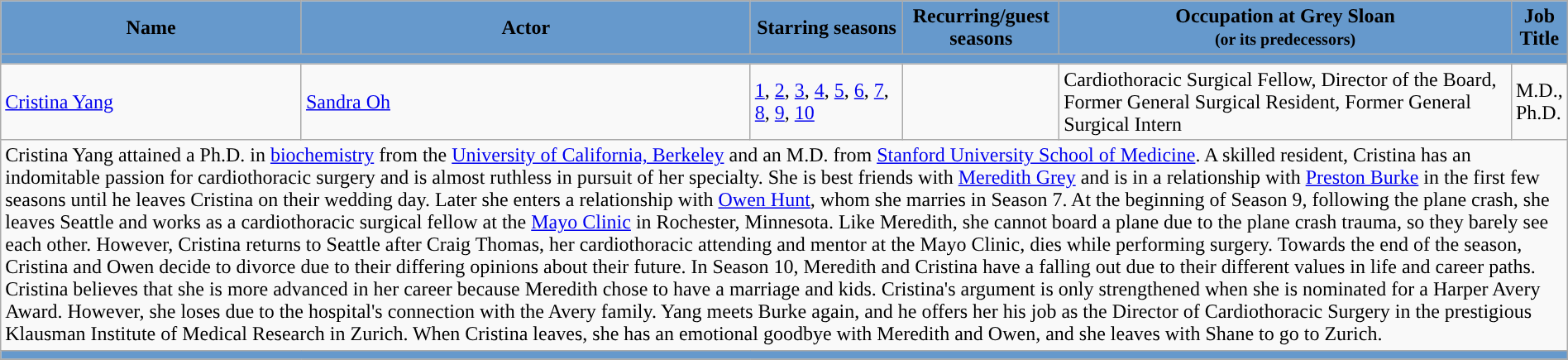<table class="wikitable" style="width:100%; margin-right:auto;">
<tr>
<th style="background-color:#6699CC; width:20%">Name</th>
<th style="background-color:#6699CC; width:30%">Actor</th>
<th style="background-color:#6699CC; width:10%">Starring seasons</th>
<th style="background-color:#6699CC; width:10%">Recurring/guest seasons</th>
<th style="background-color:#6699CC; width:30%">Occupation at Grey Sloan<br><small>(or its predecessors)</small></th>
<th style="background-color:#6699CC; width:30%">Job Title</th>
</tr>
<tr>
<td colspan="7" bgcolor="#6699CC"></td>
</tr>
<tr>
<td><a href='#'>Cristina Yang</a></td>
<td><a href='#'>Sandra Oh</a></td>
<td><a href='#'>1</a>, <a href='#'>2</a>, <a href='#'>3</a>, <a href='#'>4</a>, <a href='#'>5</a>, <a href='#'>6</a>, <a href='#'>7</a>, <a href='#'>8</a>, <a href='#'>9</a>, <a href='#'>10</a></td>
<td></td>
<td>Cardiothoracic Surgical Fellow, Director of the Board, Former General Surgical Resident, Former General Surgical Intern</td>
<td>M.D., Ph.D.</td>
</tr>
<tr>
<td colspan="7">Cristina Yang attained a Ph.D. in <a href='#'>biochemistry</a> from the <a href='#'>University of California, Berkeley</a> and an M.D. from <a href='#'>Stanford University School of Medicine</a>. A skilled resident, Cristina has an indomitable passion for cardiothoracic surgery and is almost ruthless in pursuit of her specialty. She is best friends with <a href='#'>Meredith Grey</a> and is in a relationship with <a href='#'>Preston Burke</a> in the first few seasons until he leaves Cristina on their wedding day. Later she enters a relationship with <a href='#'>Owen Hunt</a>, whom she marries in Season 7. At the beginning of Season 9, following the plane crash, she leaves Seattle and works as a cardiothoracic surgical fellow at the <a href='#'>Mayo Clinic</a> in Rochester, Minnesota. Like Meredith, she cannot board a plane due to the plane crash trauma, so they barely see each other. However, Cristina returns to Seattle after Craig Thomas, her cardiothoracic attending and mentor at the Mayo Clinic, dies while performing surgery. Towards the end of the season, Cristina and Owen decide to divorce due to their differing opinions about their future. In Season 10, Meredith and Cristina have a falling out due to their different values in life and career paths. Cristina believes that she is more advanced in her career because Meredith chose to have a marriage and kids. Cristina's argument is only strengthened when she is nominated for a Harper Avery Award. However, she loses due to the hospital's connection with the Avery family. Yang meets Burke again, and he offers her his job as the Director of Cardiothoracic Surgery in the prestigious Klausman Institute of Medical Research in Zurich. When Cristina leaves, she has an emotional goodbye with Meredith and Owen, and she leaves with Shane to go to Zurich.</td>
</tr>
<tr>
<td colspan="7" bgcolor="#6699CC"></td>
</tr>
<tr>
</tr>
</table>
